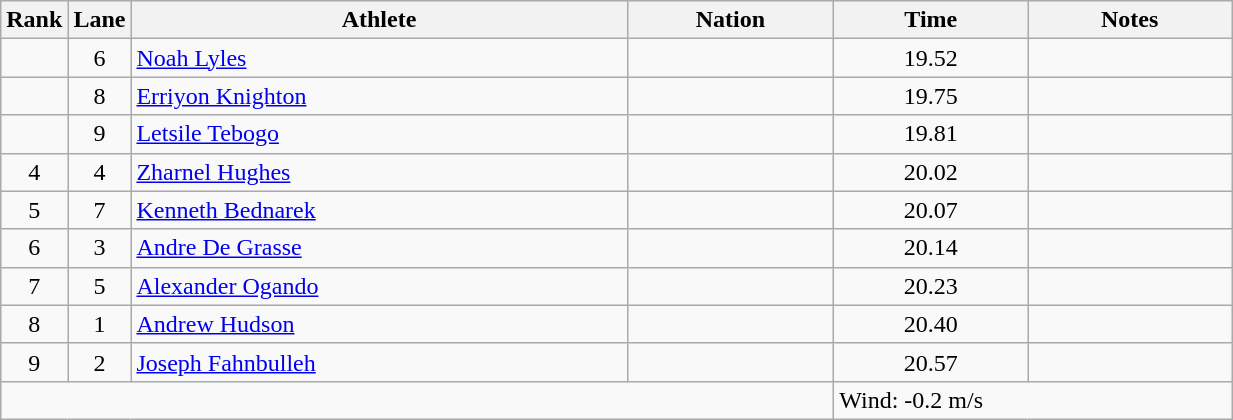<table class="wikitable sortable" style="text-align:center;width: 65%;">
<tr>
<th scope="col" style="width: 10px;">Rank</th>
<th scope="col" style="width: 10px;">Lane</th>
<th scope="col">Athlete</th>
<th scope="col">Nation</th>
<th scope="col">Time</th>
<th scope="col">Notes</th>
</tr>
<tr>
<td></td>
<td>6</td>
<td align=left><a href='#'>Noah Lyles</a></td>
<td align=left></td>
<td>19.52</td>
<td></td>
</tr>
<tr>
<td></td>
<td>8</td>
<td align=left><a href='#'>Erriyon Knighton</a></td>
<td align=left></td>
<td>19.75</td>
<td></td>
</tr>
<tr>
<td></td>
<td>9</td>
<td align=left><a href='#'>Letsile Tebogo</a></td>
<td align=left></td>
<td>19.81</td>
<td></td>
</tr>
<tr>
<td>4</td>
<td>4</td>
<td align=left><a href='#'>Zharnel Hughes</a></td>
<td align=left></td>
<td>20.02</td>
<td></td>
</tr>
<tr>
<td>5</td>
<td>7</td>
<td align=left><a href='#'>Kenneth Bednarek</a></td>
<td align=left></td>
<td>20.07</td>
<td></td>
</tr>
<tr>
<td>6</td>
<td>3</td>
<td align=left><a href='#'>Andre De Grasse</a></td>
<td align=left></td>
<td>20.14</td>
<td></td>
</tr>
<tr>
<td>7</td>
<td>5</td>
<td align=left><a href='#'>Alexander Ogando</a></td>
<td align=left></td>
<td>20.23</td>
<td></td>
</tr>
<tr>
<td>8</td>
<td>1</td>
<td align=left><a href='#'>Andrew Hudson</a></td>
<td align=left></td>
<td>20.40</td>
<td></td>
</tr>
<tr>
<td>9</td>
<td>2</td>
<td align=left><a href='#'>Joseph Fahnbulleh</a></td>
<td align=left></td>
<td>20.57</td>
<td></td>
</tr>
<tr class="sortbottom">
<td colspan="4"></td>
<td colspan="2" style="text-align:left;">Wind: -0.2 m/s</td>
</tr>
</table>
